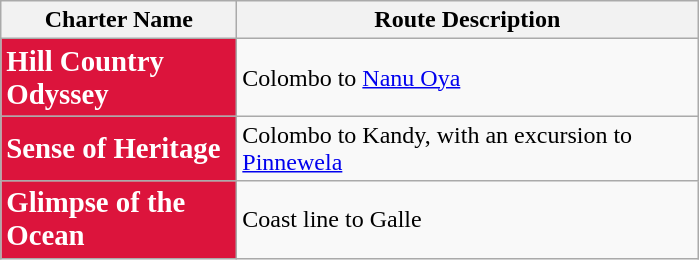<table class="wikitable mw-collapsible">
<tr>
<th colspan="1">Charter Name</th>
<th>Route Description</th>
</tr>
<tr>
<td style="background:Crimson; color:White" width="150px"><big><strong>Hill Country Odyssey</strong></big></td>
<td width="300px">Colombo to <a href='#'>Nanu Oya</a></td>
</tr>
<tr>
<td style="background:Crimson; color:White" width="150px"><big><strong>Sense of</strong> <strong>Heritage</strong></big></td>
<td>Colombo to Kandy, with an excursion to <a href='#'>Pinnewela</a></td>
</tr>
<tr>
<td style="background:Crimson; color:White" width="150px"><big><strong>Glimpse of the Ocean</strong></big></td>
<td>Coast line to Galle</td>
</tr>
</table>
